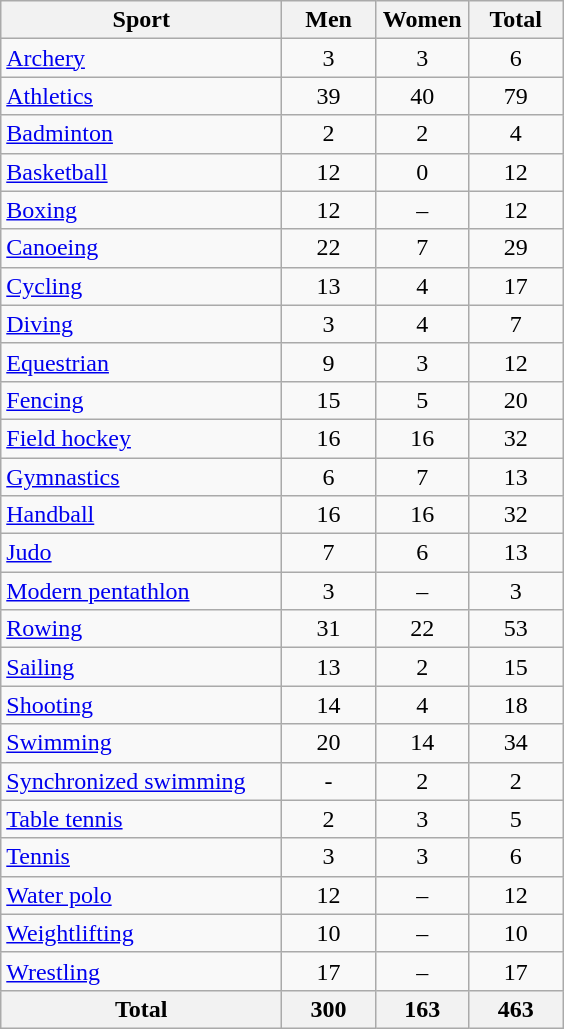<table class="wikitable sortable" style="text-align:center;">
<tr>
<th width=180>Sport</th>
<th width=55>Men</th>
<th width=55>Women</th>
<th width=55>Total</th>
</tr>
<tr>
<td align=left><a href='#'>Archery</a></td>
<td>3</td>
<td>3</td>
<td>6</td>
</tr>
<tr>
<td align=left><a href='#'>Athletics</a></td>
<td>39</td>
<td>40</td>
<td>79</td>
</tr>
<tr>
<td align=left><a href='#'>Badminton</a></td>
<td>2</td>
<td>2</td>
<td>4</td>
</tr>
<tr>
<td align=left><a href='#'>Basketball</a></td>
<td>12</td>
<td>0</td>
<td>12</td>
</tr>
<tr>
<td align=left><a href='#'>Boxing</a></td>
<td>12</td>
<td>–</td>
<td>12</td>
</tr>
<tr>
<td align=left><a href='#'>Canoeing</a></td>
<td>22</td>
<td>7</td>
<td>29</td>
</tr>
<tr>
<td align=left><a href='#'>Cycling</a></td>
<td>13</td>
<td>4</td>
<td>17</td>
</tr>
<tr>
<td align=left><a href='#'>Diving</a></td>
<td>3</td>
<td>4</td>
<td>7</td>
</tr>
<tr>
<td align=left><a href='#'>Equestrian</a></td>
<td>9</td>
<td>3</td>
<td>12</td>
</tr>
<tr>
<td align=left><a href='#'>Fencing</a></td>
<td>15</td>
<td>5</td>
<td>20</td>
</tr>
<tr>
<td align=left><a href='#'>Field hockey</a></td>
<td>16</td>
<td>16</td>
<td>32</td>
</tr>
<tr>
<td align=left><a href='#'>Gymnastics</a></td>
<td>6</td>
<td>7</td>
<td>13</td>
</tr>
<tr>
<td align=left><a href='#'>Handball</a></td>
<td>16</td>
<td>16</td>
<td>32</td>
</tr>
<tr>
<td align=left><a href='#'>Judo</a></td>
<td>7</td>
<td>6</td>
<td>13</td>
</tr>
<tr>
<td align=left><a href='#'>Modern pentathlon</a></td>
<td>3</td>
<td>–</td>
<td>3</td>
</tr>
<tr>
<td align=left><a href='#'>Rowing</a></td>
<td>31</td>
<td>22</td>
<td>53</td>
</tr>
<tr>
<td align=left><a href='#'>Sailing</a></td>
<td>13</td>
<td>2</td>
<td>15</td>
</tr>
<tr>
<td align=left><a href='#'>Shooting</a></td>
<td>14</td>
<td>4</td>
<td>18</td>
</tr>
<tr>
<td align=left><a href='#'>Swimming</a></td>
<td>20</td>
<td>14</td>
<td>34</td>
</tr>
<tr>
<td align=left><a href='#'>Synchronized swimming</a></td>
<td>-</td>
<td>2</td>
<td>2</td>
</tr>
<tr>
<td align=left><a href='#'>Table tennis</a></td>
<td>2</td>
<td>3</td>
<td>5</td>
</tr>
<tr>
<td align=left><a href='#'>Tennis</a></td>
<td>3</td>
<td>3</td>
<td>6</td>
</tr>
<tr>
<td align=left><a href='#'>Water polo</a></td>
<td>12</td>
<td>–</td>
<td>12</td>
</tr>
<tr>
<td align=left><a href='#'>Weightlifting</a></td>
<td>10</td>
<td>–</td>
<td>10</td>
</tr>
<tr>
<td align=left><a href='#'>Wrestling</a></td>
<td>17</td>
<td>–</td>
<td>17</td>
</tr>
<tr>
<th>Total</th>
<th>300</th>
<th>163</th>
<th>463</th>
</tr>
</table>
